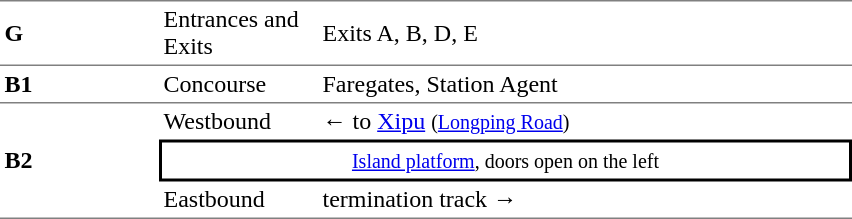<table cellspacing=0 cellpadding=3>
<tr>
<td style="border-top:solid 1px gray;border-bottom:solid 1px gray;" width=100><strong>G</strong></td>
<td style="border-top:solid 1px gray;border-bottom:solid 1px gray;" width=100>Entrances and Exits</td>
<td style="border-top:solid 1px gray;border-bottom:solid 1px gray;" width=350>Exits A, B, D, E</td>
</tr>
<tr>
<td style="border-bottom:solid 1px gray;"><strong>B1</strong></td>
<td style="border-bottom:solid 1px gray;">Concourse</td>
<td style="border-bottom:solid 1px gray;">Faregates, Station Agent</td>
</tr>
<tr>
<td style="border-bottom:solid 1px gray;" rowspan=3><strong>B2</strong></td>
<td>Westbound</td>
<td>←  to <a href='#'>Xipu</a> <small>(<a href='#'>Longping Road</a>)</small></td>
</tr>
<tr>
<td style="border-right:solid 2px black;border-left:solid 2px black;border-top:solid 2px black;border-bottom:solid 2px black;text-align:center;" colspan=2><small><a href='#'>Island platform</a>, doors open on the left</small></td>
</tr>
<tr>
<td style="border-bottom:solid 1px gray;">Eastbound</td>
<td style="border-bottom:solid 1px gray;">  termination track →</td>
</tr>
</table>
